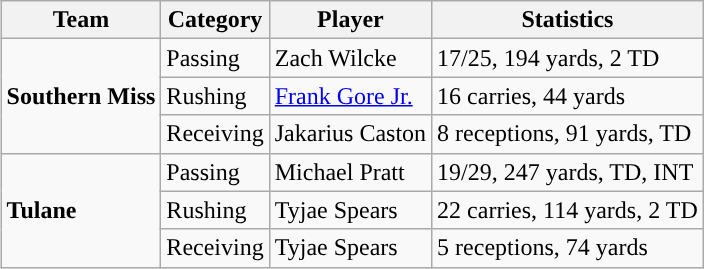<table class="wikitable" style="float: right;">
<tr>
<th>Team</th>
<th>Category</th>
<th>Player</th>
<th>Statistics</th>
</tr>
<tr>
<td rowspan=3><strong>Southern Miss</strong></td>
<td>Passing</td>
<td>Zach Wilcke</td>
<td>17/25, 194 yards, 2 TD</td>
</tr>
<tr>
<td>Rushing</td>
<td><a href='#'>Frank Gore Jr.</a></td>
<td>16 carries, 44 yards</td>
</tr>
<tr>
<td>Receiving</td>
<td>Jakarius Caston</td>
<td>8 receptions, 91 yards, TD</td>
</tr>
<tr>
<td rowspan=3><strong>Tulane</strong></td>
<td>Passing</td>
<td>Michael Pratt</td>
<td>19/29, 247 yards, TD, INT</td>
</tr>
<tr>
<td>Rushing</td>
<td>Tyjae Spears</td>
<td>22 carries, 114 yards, 2 TD</td>
</tr>
<tr>
<td>Receiving</td>
<td>Tyjae Spears</td>
<td>5 receptions, 74 yards</td>
</tr>
</table>
